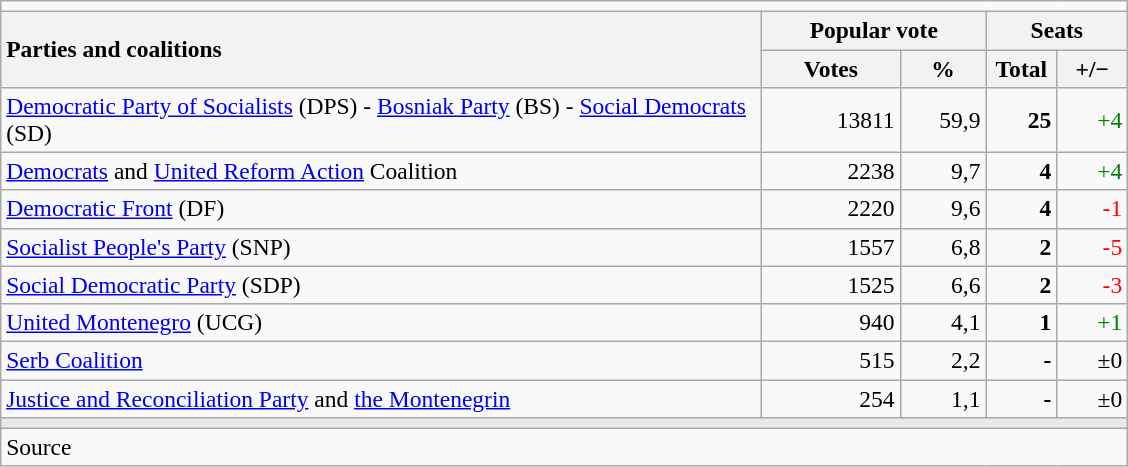<table class="wikitable" style="text-align:right; font-size:98%; margin-bottom:0">
<tr>
<td colspan="6"></td>
</tr>
<tr>
<th style="text-align:left;" rowspan="2" width="500">Parties and coalitions</th>
<th colspan="2">Popular vote</th>
<th colspan="2">Seats</th>
</tr>
<tr>
<th width="85">Votes</th>
<th width="50">%</th>
<th width="40">Total</th>
<th width="40">+/−</th>
</tr>
<tr>
<td align="left"><a href='#'>Democratic Party of Socialists</a> (DPS) - <a href='#'>Bosniak Party</a> (BS) - <a href='#'>Social Democrats</a> (SD)</td>
<td>13811</td>
<td>59,9</td>
<td><strong>25</strong></td>
<td style="color:green;">+4</td>
</tr>
<tr>
<td align="left"><a href='#'>Democrats</a> and <a href='#'>United Reform Action</a> Coalition</td>
<td>2238</td>
<td>9,7</td>
<td><strong>4</strong></td>
<td style="color:green;">+4</td>
</tr>
<tr>
<td align="left"><a href='#'>Democratic Front</a> (DF)</td>
<td>2220</td>
<td>9,6</td>
<td><strong>4</strong></td>
<td style="color:red;">-1</td>
</tr>
<tr>
<td align="left"><a href='#'>Socialist People's Party</a> (SNP)</td>
<td>1557</td>
<td>6,8</td>
<td><strong>2</strong></td>
<td style="color:red;">-5</td>
</tr>
<tr>
<td align="left"><a href='#'>Social Democratic Party</a> (SDP)</td>
<td>1525</td>
<td>6,6</td>
<td><strong>2</strong></td>
<td style="color:red;">-3</td>
</tr>
<tr>
<td align="left"><a href='#'>United Montenegro</a> (UCG)</td>
<td>940</td>
<td>4,1</td>
<td><strong>1</strong></td>
<td style="color:green;">+1</td>
</tr>
<tr>
<td align="left"><a href='#'>Serb Coalition</a></td>
<td>515</td>
<td>2,2</td>
<td><strong>-</strong></td>
<td>±0</td>
</tr>
<tr>
<td align="left"><a href='#'>Justice and Reconciliation Party</a> and <a href='#'>the Montenegrin</a></td>
<td>254</td>
<td>1,1</td>
<td><strong>-</strong></td>
<td>±0</td>
</tr>
<tr>
<td colspan="6" bgcolor="#E9E9E9"></td>
</tr>
<tr>
<td align="left" colspan="6">Source</td>
</tr>
</table>
